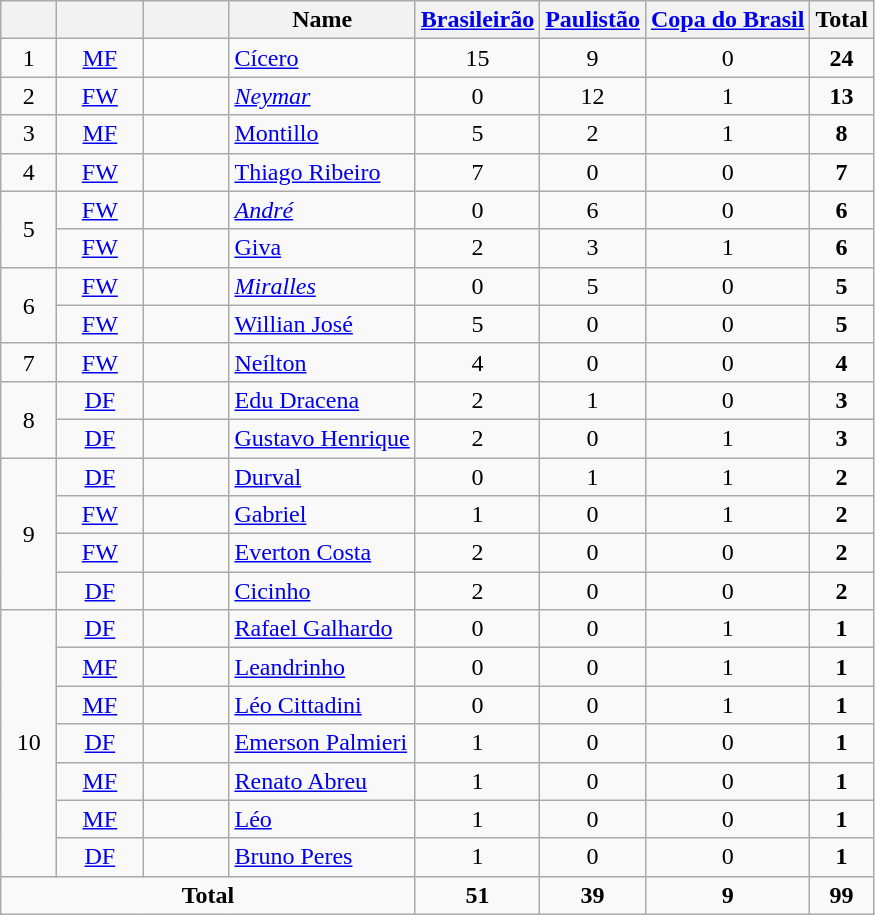<table class="wikitable sortable" style="text-align:center;">
<tr>
<th width="30"></th>
<th width="50"></th>
<th width="50"></th>
<th>Name</th>
<th><a href='#'>Brasileirão</a></th>
<th><a href='#'>Paulistão</a></th>
<th><a href='#'>Copa do Brasil</a></th>
<th>Total</th>
</tr>
<tr>
<td rowspan=>1</td>
<td><a href='#'>MF</a></td>
<td></td>
<td align=left><a href='#'>Cícero</a></td>
<td>15</td>
<td>9</td>
<td>0</td>
<td><strong>24</strong></td>
</tr>
<tr>
<td rowspan=>2</td>
<td><a href='#'>FW</a></td>
<td></td>
<td align=left><em><a href='#'>Neymar</a></em></td>
<td>0</td>
<td>12</td>
<td>1</td>
<td><strong>13</strong></td>
</tr>
<tr>
<td rowspan=1>3</td>
<td><a href='#'>MF</a></td>
<td></td>
<td align=left><a href='#'>Montillo</a></td>
<td>5</td>
<td>2</td>
<td>1</td>
<td><strong>8</strong></td>
</tr>
<tr>
<td rowspan=1>4</td>
<td><a href='#'>FW</a></td>
<td></td>
<td align=left><a href='#'>Thiago Ribeiro</a></td>
<td>7</td>
<td>0</td>
<td>0</td>
<td><strong>7</strong></td>
</tr>
<tr>
<td rowspan=2>5</td>
<td><a href='#'>FW</a></td>
<td></td>
<td align=left><em><a href='#'>André</a></em></td>
<td>0</td>
<td>6</td>
<td>0</td>
<td><strong>6</strong></td>
</tr>
<tr>
<td><a href='#'>FW</a></td>
<td></td>
<td align=left><a href='#'>Giva</a></td>
<td>2</td>
<td>3</td>
<td>1</td>
<td><strong>6</strong></td>
</tr>
<tr>
<td rowspan=2>6</td>
<td><a href='#'>FW</a></td>
<td></td>
<td align=left><em><a href='#'>Miralles</a></em></td>
<td>0</td>
<td>5</td>
<td>0</td>
<td><strong>5</strong></td>
</tr>
<tr>
<td><a href='#'>FW</a></td>
<td></td>
<td align=left><a href='#'>Willian José</a></td>
<td>5</td>
<td>0</td>
<td>0</td>
<td><strong>5</strong></td>
</tr>
<tr>
<td rowspan=1>7</td>
<td><a href='#'>FW</a></td>
<td></td>
<td align=left><a href='#'>Neílton</a></td>
<td>4</td>
<td>0</td>
<td>0</td>
<td><strong>4</strong></td>
</tr>
<tr>
<td rowspan=2>8</td>
<td><a href='#'>DF</a></td>
<td></td>
<td align=left><a href='#'>Edu Dracena</a></td>
<td>2</td>
<td>1</td>
<td>0</td>
<td><strong>3</strong></td>
</tr>
<tr>
<td><a href='#'>DF</a></td>
<td></td>
<td align=left><a href='#'>Gustavo Henrique</a></td>
<td>2</td>
<td>0</td>
<td>1</td>
<td><strong>3</strong></td>
</tr>
<tr>
<td rowspan=4>9</td>
<td><a href='#'>DF</a></td>
<td></td>
<td align=left><a href='#'>Durval</a></td>
<td>0</td>
<td>1</td>
<td>1</td>
<td><strong>2</strong></td>
</tr>
<tr>
<td><a href='#'>FW</a></td>
<td></td>
<td align=left><a href='#'>Gabriel</a></td>
<td>1</td>
<td>0</td>
<td>1</td>
<td><strong>2</strong></td>
</tr>
<tr>
<td><a href='#'>FW</a></td>
<td></td>
<td align=left><a href='#'>Everton Costa</a></td>
<td>2</td>
<td>0</td>
<td>0</td>
<td><strong>2</strong></td>
</tr>
<tr>
<td><a href='#'>DF</a></td>
<td></td>
<td align=left><a href='#'>Cicinho</a></td>
<td>2</td>
<td>0</td>
<td>0</td>
<td><strong>2</strong></td>
</tr>
<tr>
<td rowspan=7>10</td>
<td><a href='#'>DF</a></td>
<td></td>
<td align=left><a href='#'>Rafael Galhardo</a></td>
<td>0</td>
<td>0</td>
<td>1</td>
<td><strong>1</strong></td>
</tr>
<tr>
<td><a href='#'>MF</a></td>
<td></td>
<td align=left><a href='#'>Leandrinho</a></td>
<td>0</td>
<td>0</td>
<td>1</td>
<td><strong>1</strong></td>
</tr>
<tr>
<td><a href='#'>MF</a></td>
<td></td>
<td align=left><a href='#'>Léo Cittadini</a></td>
<td>0</td>
<td>0</td>
<td>1</td>
<td><strong>1</strong></td>
</tr>
<tr>
<td><a href='#'>DF</a></td>
<td></td>
<td align=left><a href='#'>Emerson Palmieri</a></td>
<td>1</td>
<td>0</td>
<td>0</td>
<td><strong>1</strong></td>
</tr>
<tr>
<td><a href='#'>MF</a></td>
<td></td>
<td align=left><a href='#'>Renato Abreu</a></td>
<td>1</td>
<td>0</td>
<td>0</td>
<td><strong>1</strong></td>
</tr>
<tr>
<td><a href='#'>MF</a></td>
<td></td>
<td align=left><a href='#'>Léo</a></td>
<td>1</td>
<td>0</td>
<td>0</td>
<td><strong>1</strong></td>
</tr>
<tr>
<td><a href='#'>DF</a></td>
<td></td>
<td align=left><a href='#'>Bruno Peres</a></td>
<td>1</td>
<td>0</td>
<td>0</td>
<td><strong>1</strong></td>
</tr>
<tr>
<td colspan=4><strong>Total</strong></td>
<td><strong>51</strong></td>
<td><strong>39</strong></td>
<td><strong>9</strong></td>
<td><strong>99</strong></td>
</tr>
</table>
